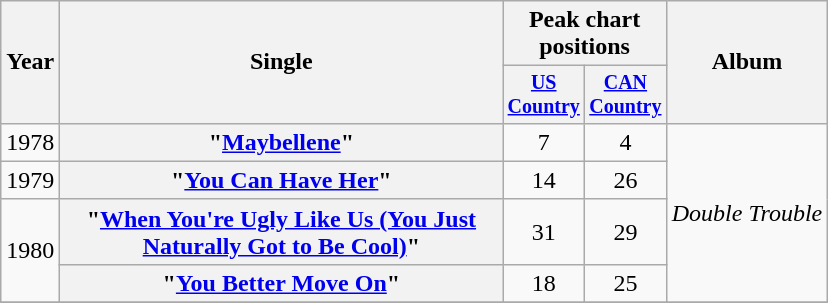<table class="wikitable plainrowheaders" style="text-align:center;">
<tr>
<th rowspan="2">Year</th>
<th rowspan="2" style="width:18em;">Single</th>
<th colspan="2">Peak chart<br>positions</th>
<th rowspan="2">Album</th>
</tr>
<tr style="font-size:smaller;">
<th style="width:45px;"><a href='#'>US Country</a></th>
<th style="width:45px;"><a href='#'>CAN Country</a></th>
</tr>
<tr>
<td>1978</td>
<th scope="row">"<a href='#'>Maybellene</a>"</th>
<td>7</td>
<td>4</td>
<td align="left" rowspan="4"><em>Double Trouble</em></td>
</tr>
<tr>
<td>1979</td>
<th scope="row">"<a href='#'>You Can Have Her</a>"</th>
<td>14</td>
<td>26</td>
</tr>
<tr>
<td rowspan="2">1980</td>
<th scope="row">"<a href='#'>When You're Ugly Like Us (You Just Naturally Got to Be Cool)</a>"</th>
<td>31</td>
<td>29</td>
</tr>
<tr>
<th scope="row">"<a href='#'>You Better Move On</a>"</th>
<td>18</td>
<td>25</td>
</tr>
<tr>
</tr>
</table>
